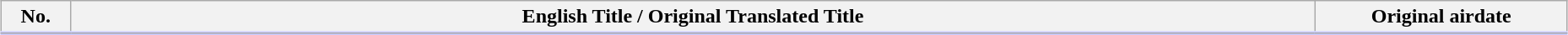<table class="wikitable" style="width:98%; margin:auto; background:#FFF;">
<tr style="border-bottom: 3px solid #CCF;">
<th style="width:3em;">No.</th>
<th>English Title / Original Translated Title</th>
<th style="width:12em;">Original airdate</th>
</tr>
<tr>
</tr>
</table>
